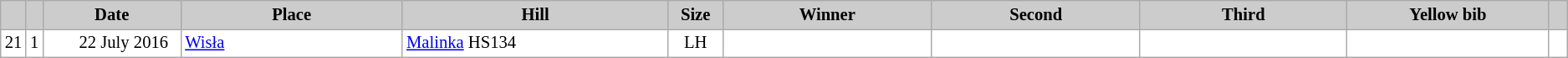<table class="wikitable plainrowheaders" style="background:#fff; font-size:86%; line-height:16px; border:grey solid 1px; border-collapse:collapse;">
<tr style="background:#ccc; text-align:center;">
<th scope="col" style="background:#ccc; width=20 px;"></th>
<th scope="col" style="background:#ccc; width=30 px;"></th>
<th scope="col" style="background:#ccc; width:120px;">Date</th>
<th scope="col" style="background:#ccc; width:200px;">Place</th>
<th scope="col" style="background:#ccc; width:240px;">Hill</th>
<th scope="col" style="background:#ccc; width:40px;">Size</th>
<th scope="col" style="background:#ccc; width:185px;">Winner</th>
<th scope="col" style="background:#ccc; width:185px;">Second</th>
<th scope="col" style="background:#ccc; width:185px;">Third</th>
<th scope="col" style="background:#ccc; width:180px;">Yellow bib</th>
<th scope="col" style="background:#ccc; width:10px;"></th>
</tr>
<tr>
<td align=center>21</td>
<td align=center>1</td>
<td align=right>22 July 2016  </td>
<td> <a href='#'>Wisła</a></td>
<td><a href='#'>Malinka</a> HS134</td>
<td align=center>LH</td>
<td></td>
<td></td>
<td></td>
<td></td>
<td></td>
</tr>
</table>
